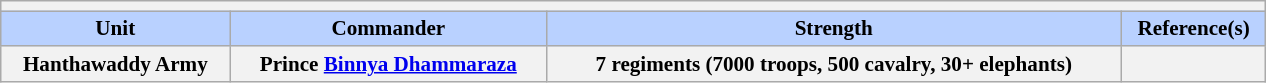<table class="wikitable collapsible" style="min-width:60em; margin:0.3em auto; font-size:88%;">
<tr>
<th colspan=5></th>
</tr>
<tr>
<th style="background-color:#B9D1FF">Unit</th>
<th style="background-color:#B9D1FF">Commander</th>
<th style="background-color:#B9D1FF">Strength</th>
<th style="background-color:#B9D1FF">Reference(s)</th>
</tr>
<tr>
<th colspan="1">Hanthawaddy Army</th>
<th colspan="1">Prince <a href='#'>Binnya Dhammaraza</a></th>
<th colspan="1">7 regiments (7000 troops, 500 cavalry, 30+ elephants)</th>
<th colspan="1"></th>
</tr>
</table>
